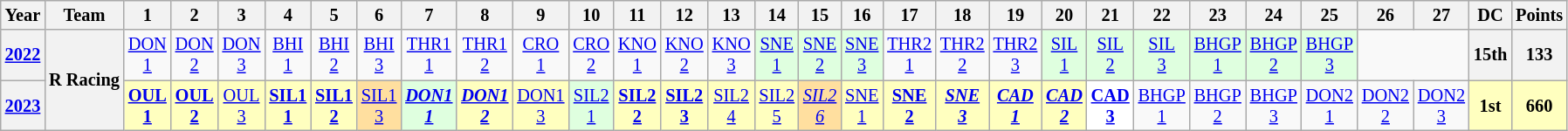<table class="wikitable" style="text-align:center; font-size:85%;">
<tr>
<th>Year</th>
<th>Team</th>
<th>1</th>
<th>2</th>
<th>3</th>
<th>4</th>
<th>5</th>
<th>6</th>
<th>7</th>
<th>8</th>
<th>9</th>
<th>10</th>
<th>11</th>
<th>12</th>
<th>13</th>
<th>14</th>
<th>15</th>
<th>16</th>
<th>17</th>
<th>18</th>
<th>19</th>
<th>20</th>
<th>21</th>
<th>22</th>
<th>23</th>
<th>24</th>
<th>25</th>
<th>26</th>
<th>27</th>
<th>DC</th>
<th>Points</th>
</tr>
<tr>
<th><a href='#'>2022</a></th>
<th rowspan="2" nowrap>R Racing</th>
<td><a href='#'>DON<br>1</a></td>
<td><a href='#'>DON<br>2</a></td>
<td><a href='#'>DON<br>3</a></td>
<td><a href='#'>BHI<br>1</a></td>
<td><a href='#'>BHI<br>2</a></td>
<td><a href='#'>BHI<br>3</a></td>
<td><a href='#'>THR1<br>1</a></td>
<td><a href='#'>THR1<br>2</a></td>
<td><a href='#'>CRO<br>1</a></td>
<td><a href='#'>CRO<br>2</a></td>
<td><a href='#'>KNO<br>1</a></td>
<td><a href='#'>KNO<br>2</a></td>
<td><a href='#'>KNO<br>3</a></td>
<td style="background:#DFFFDF;"><a href='#'>SNE<br>1</a><br></td>
<td style="background:#DFFFDF;"><a href='#'>SNE<br>2</a><br></td>
<td style="background:#DFFFDF;"><a href='#'>SNE<br>3</a><br></td>
<td><a href='#'>THR2<br>1</a></td>
<td><a href='#'>THR2<br>2</a></td>
<td><a href='#'>THR2<br>3</a></td>
<td style="background:#DFFFDF;"><a href='#'>SIL<br>1</a><br></td>
<td style="background:#DFFFDF;"><a href='#'>SIL<br>2</a><br></td>
<td style="background:#DFFFDF;"><a href='#'>SIL<br>3</a><br></td>
<td style="background:#DFFFDF;"><a href='#'>BHGP<br>1</a><br></td>
<td style="background:#DFFFDF;"><a href='#'>BHGP<br>2</a><br></td>
<td style="background:#DFFFDF;"><a href='#'>BHGP<br>3</a><br></td>
<td colspan="2"></td>
<th>15th</th>
<th>133</th>
</tr>
<tr>
<th><a href='#'>2023</a></th>
<td style="background:#FFFFBF;"><strong><a href='#'>OUL<br>1</a></strong><br></td>
<td style="background:#FFFFBF;"><strong><a href='#'>OUL<br>2</a></strong><br></td>
<td style="background:#FFFFBF;"><a href='#'>OUL<br>3</a><br></td>
<td style="background:#FFFFBF;"><strong><a href='#'>SIL1<br>1</a></strong><br></td>
<td style="background:#FFFFBF;"><strong><a href='#'>SIL1<br>2</a></strong><br></td>
<td style="background:#FFDF9F;"><a href='#'>SIL1<br>3</a><br></td>
<td style="background:#DFFFDF;"><strong><em><a href='#'>DON1<br>1</a></em></strong><br></td>
<td style="background:#FFFFBF;"><strong><em><a href='#'>DON1<br>2</a></em></strong><br></td>
<td style="background:#FFFFBF;"><a href='#'>DON1<br>3</a><br></td>
<td style="background:#DFFFDF;"><a href='#'>SIL2<br>1</a><br></td>
<td style="background:#FFFFBF;"><strong><a href='#'>SIL2<br>2</a></strong><br></td>
<td style="background:#FFFFBF;"><strong><a href='#'>SIL2<br>3</a></strong><br></td>
<td style="background:#FFFFBF;"><a href='#'>SIL2<br>4</a><br></td>
<td style="background:#FFFFBF;"><a href='#'>SIL2<br>5</a><br></td>
<td style="background:#FFDF9F;"><em><a href='#'>SIL2<br>6</a></em><br></td>
<td style="background:#FFFFBF;"><a href='#'>SNE<br>1</a><br></td>
<td style="background:#FFFFBF;"><strong><a href='#'>SNE<br>2</a></strong><br></td>
<td style="background:#FFFFBF;"><strong><em><a href='#'>SNE<br>3</a></em></strong><br></td>
<td style="background:#FFFFBF;"><strong><em><a href='#'>CAD<br>1</a></em></strong><br></td>
<td style="background:#FFFFBF;"><strong><em><a href='#'>CAD<br>2</a></em></strong><br></td>
<td style="background:#FFFFFF;"><strong><a href='#'>CAD<br>3</a></strong><br></td>
<td><a href='#'>BHGP<br>1</a></td>
<td><a href='#'>BHGP<br>2</a></td>
<td><a href='#'>BHGP<br>3</a></td>
<td><a href='#'>DON2<br>1</a></td>
<td><a href='#'>DON2<br>2</a></td>
<td><a href='#'>DON2<br>3</a></td>
<th style="background:#FFFFBF;">1st</th>
<th style="background:#FFFFBF;">660</th>
</tr>
</table>
